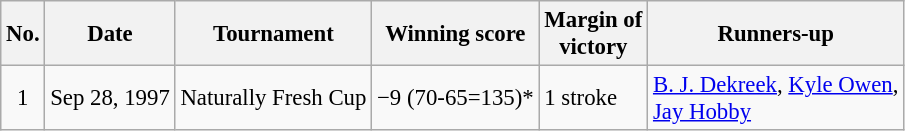<table class="wikitable" style="font-size:95%;">
<tr>
<th>No.</th>
<th>Date</th>
<th>Tournament</th>
<th>Winning score</th>
<th>Margin of<br>victory</th>
<th>Runners-up</th>
</tr>
<tr>
<td align=center>1</td>
<td align=right>Sep 28, 1997</td>
<td>Naturally Fresh Cup</td>
<td>−9 (70-65=135)*</td>
<td>1 stroke</td>
<td> <a href='#'>B. J. Dekreek</a>,  <a href='#'>Kyle Owen</a>,<br> <a href='#'>Jay Hobby</a></td>
</tr>
</table>
